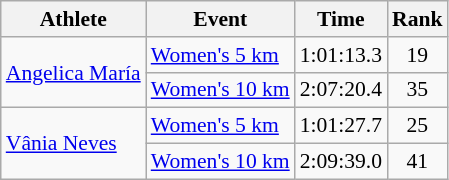<table class="wikitable" style="font-size:90%;">
<tr>
<th>Athlete</th>
<th>Event</th>
<th>Time</th>
<th>Rank</th>
</tr>
<tr align=center>
<td align=left rowspan=2><a href='#'>Angelica María</a></td>
<td align=left><a href='#'>Women's 5 km</a></td>
<td>1:01:13.3</td>
<td>19</td>
</tr>
<tr align=center>
<td align=left><a href='#'>Women's 10 km</a></td>
<td>2:07:20.4</td>
<td>35</td>
</tr>
<tr align=center>
<td align=left rowspan=2><a href='#'>Vânia Neves</a></td>
<td align=left><a href='#'>Women's 5 km</a></td>
<td>1:01:27.7</td>
<td>25</td>
</tr>
<tr align=center>
<td align=left><a href='#'>Women's 10 km</a></td>
<td>2:09:39.0</td>
<td>41</td>
</tr>
</table>
